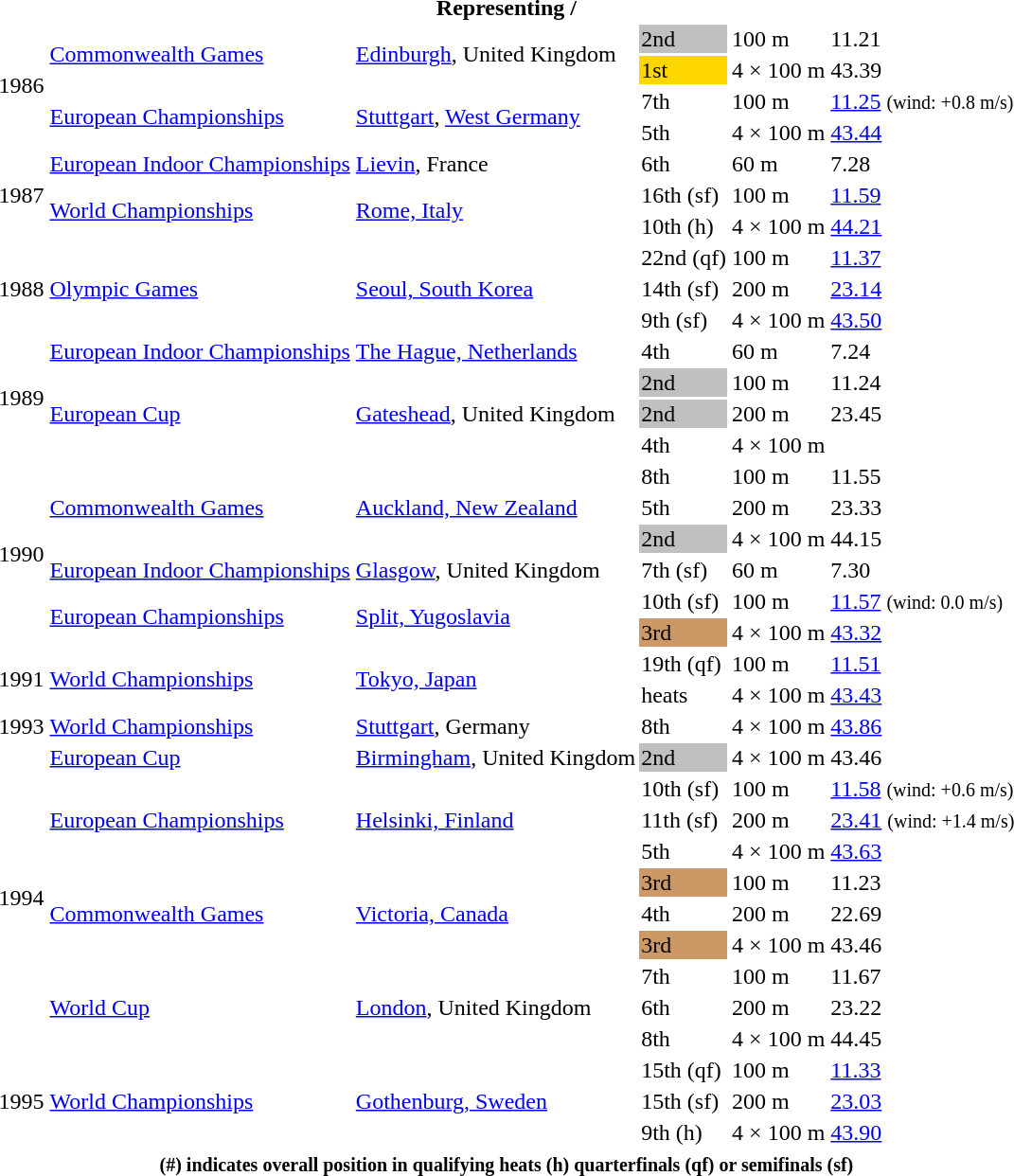<table>
<tr>
<th colspan=6>Representing  / </th>
</tr>
<tr>
<td rowspan=4>1986</td>
<td rowspan=2><a href='#'>Commonwealth Games</a></td>
<td rowspan=2><a href='#'>Edinburgh</a>, United Kingdom</td>
<td bgcolor=silver>2nd</td>
<td>100 m</td>
<td>11.21</td>
</tr>
<tr>
<td bgcolor="gold">1st</td>
<td>4 × 100 m</td>
<td>43.39</td>
</tr>
<tr>
<td rowspan=2><a href='#'>European Championships</a></td>
<td rowspan=2><a href='#'>Stuttgart</a>, <a href='#'>West Germany</a></td>
<td>7th</td>
<td>100 m</td>
<td><a href='#'>11.25</a> <small>(wind: +0.8 m/s)</small></td>
</tr>
<tr>
<td>5th</td>
<td>4 × 100 m</td>
<td><a href='#'>43.44</a></td>
</tr>
<tr>
<td rowspan=3>1987</td>
<td><a href='#'>European Indoor Championships</a></td>
<td><a href='#'>Lievin</a>, France</td>
<td>6th</td>
<td>60 m</td>
<td>7.28</td>
</tr>
<tr>
<td rowspan=2><a href='#'>World Championships</a></td>
<td rowspan=2><a href='#'>Rome, Italy</a></td>
<td>16th (sf)</td>
<td>100 m</td>
<td><a href='#'>11.59</a></td>
</tr>
<tr>
<td>10th (h)</td>
<td>4 × 100 m</td>
<td><a href='#'>44.21</a></td>
</tr>
<tr>
<td rowspan=3>1988</td>
<td rowspan=3><a href='#'>Olympic Games</a></td>
<td rowspan=3><a href='#'>Seoul, South Korea</a></td>
<td>22nd (qf)</td>
<td>100 m</td>
<td><a href='#'>11.37</a></td>
</tr>
<tr>
<td>14th (sf)</td>
<td>200 m</td>
<td><a href='#'>23.14</a></td>
</tr>
<tr>
<td>9th (sf)</td>
<td>4 × 100 m</td>
<td><a href='#'>43.50</a></td>
</tr>
<tr>
<td rowspan=4>1989</td>
<td><a href='#'>European Indoor Championships</a></td>
<td><a href='#'>The Hague, Netherlands</a></td>
<td>4th</td>
<td>60 m</td>
<td>7.24</td>
</tr>
<tr>
<td rowspan=3><a href='#'>European Cup</a></td>
<td rowspan=3><a href='#'>Gateshead</a>, United Kingdom</td>
<td bgcolor=silver>2nd</td>
<td>100 m</td>
<td>11.24</td>
</tr>
<tr>
<td bgcolor=silver>2nd</td>
<td>200 m</td>
<td>23.45</td>
</tr>
<tr>
<td>4th</td>
<td>4 × 100 m</td>
<td></td>
</tr>
<tr>
<td rowspan=6>1990</td>
<td rowspan=3><a href='#'>Commonwealth Games</a></td>
<td rowspan=3><a href='#'>Auckland, New Zealand</a></td>
<td>8th</td>
<td>100 m</td>
<td>11.55</td>
</tr>
<tr>
<td>5th</td>
<td>200 m</td>
<td>23.33</td>
</tr>
<tr>
<td bgcolor=silver>2nd</td>
<td>4 × 100 m</td>
<td>44.15</td>
</tr>
<tr>
<td><a href='#'>European Indoor Championships</a></td>
<td><a href='#'>Glasgow</a>, United Kingdom</td>
<td>7th (sf)</td>
<td>60 m</td>
<td>7.30</td>
</tr>
<tr>
<td rowspan=2><a href='#'>European Championships</a></td>
<td rowspan=2><a href='#'>Split, Yugoslavia</a></td>
<td>10th (sf)</td>
<td>100 m</td>
<td><a href='#'>11.57</a> <small>(wind: 0.0 m/s)</small></td>
</tr>
<tr>
<td bgcolor="cc9966">3rd</td>
<td>4 × 100 m</td>
<td><a href='#'>43.32</a></td>
</tr>
<tr>
<td rowspan=2>1991</td>
<td rowspan=2><a href='#'>World Championships</a></td>
<td rowspan=2><a href='#'>Tokyo, Japan</a></td>
<td>19th (qf)</td>
<td>100 m</td>
<td><a href='#'>11.51</a></td>
</tr>
<tr>
<td>heats</td>
<td>4 × 100 m</td>
<td><a href='#'>43.43</a></td>
</tr>
<tr>
<td>1993</td>
<td><a href='#'>World Championships</a></td>
<td><a href='#'>Stuttgart</a>, Germany</td>
<td>8th</td>
<td>4 × 100 m</td>
<td><a href='#'>43.86</a></td>
</tr>
<tr>
<td rowspan=10>1994</td>
<td><a href='#'>European Cup</a></td>
<td><a href='#'>Birmingham</a>, United Kingdom</td>
<td bgcolor=silver>2nd</td>
<td>4 × 100 m</td>
<td>43.46</td>
</tr>
<tr>
<td rowspan=3><a href='#'>European Championships</a></td>
<td rowspan=3><a href='#'>Helsinki, Finland</a></td>
<td>10th (sf)</td>
<td>100 m</td>
<td><a href='#'>11.58</a> <small>(wind: +0.6 m/s)</small></td>
</tr>
<tr>
<td>11th (sf)</td>
<td>200 m</td>
<td><a href='#'>23.41</a> <small>(wind: +1.4 m/s)</small></td>
</tr>
<tr>
<td>5th</td>
<td>4 × 100 m</td>
<td><a href='#'>43.63</a></td>
</tr>
<tr>
<td rowspan=3><a href='#'>Commonwealth Games</a></td>
<td rowspan=3><a href='#'>Victoria, Canada</a></td>
<td bgcolor="cc9966">3rd</td>
<td>100 m</td>
<td>11.23</td>
</tr>
<tr>
<td>4th</td>
<td>200 m</td>
<td>22.69</td>
</tr>
<tr>
<td bgcolor="cc9966">3rd</td>
<td>4 × 100 m</td>
<td>43.46</td>
</tr>
<tr>
<td rowspan=3><a href='#'>World Cup</a></td>
<td rowspan=3><a href='#'>London</a>, United Kingdom</td>
<td>7th</td>
<td>100 m</td>
<td>11.67</td>
</tr>
<tr>
<td>6th</td>
<td>200 m</td>
<td>23.22</td>
</tr>
<tr>
<td>8th</td>
<td>4 × 100 m</td>
<td>44.45</td>
</tr>
<tr>
<td rowspan=3>1995</td>
<td rowspan=3><a href='#'>World Championships</a></td>
<td rowspan=3><a href='#'>Gothenburg, Sweden</a></td>
<td>15th (qf)</td>
<td>100 m</td>
<td><a href='#'>11.33</a></td>
</tr>
<tr>
<td>15th (sf)</td>
<td>200 m</td>
<td><a href='#'>23.03</a></td>
</tr>
<tr>
<td>9th (h)</td>
<td>4 × 100 m</td>
<td><a href='#'>43.90</a></td>
</tr>
<tr>
<th colspan=6><small><strong>(#) indicates overall position in qualifying heats (h) quarterfinals (qf) or semifinals (sf)</strong></small></th>
</tr>
</table>
